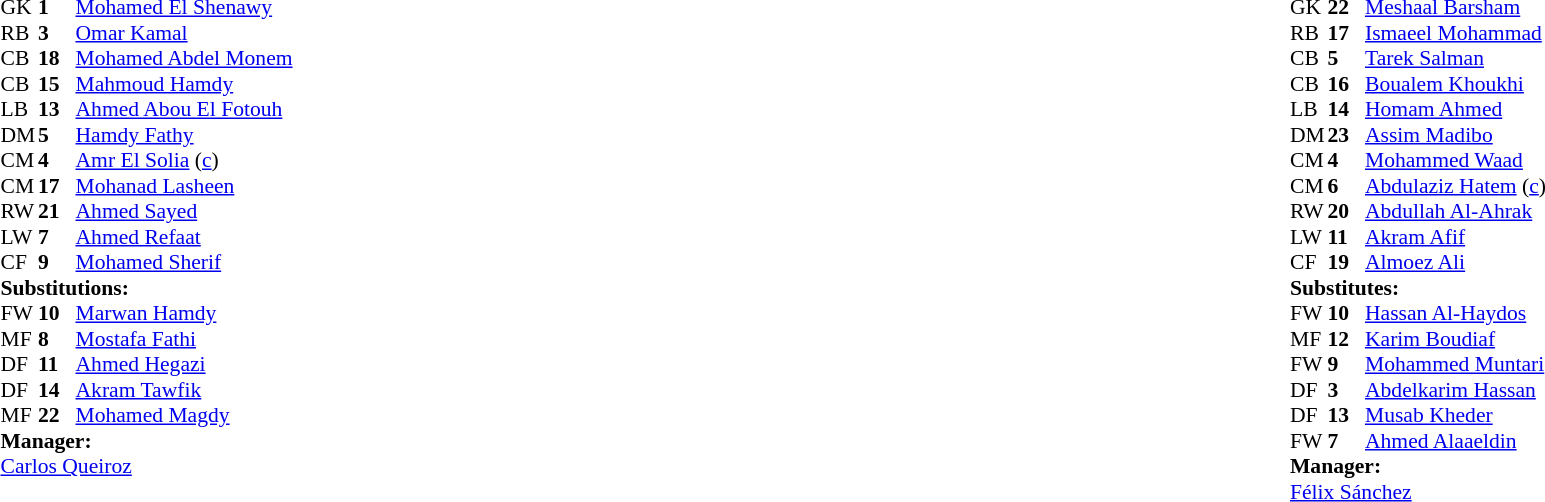<table width="100%">
<tr>
<td valign="top" width="40%"><br><table style="font-size:90%" cellspacing="0" cellpadding="0">
<tr>
<th width=25></th>
<th width=25></th>
</tr>
<tr>
<td>GK</td>
<td><strong>1</strong></td>
<td><a href='#'>Mohamed El Shenawy</a></td>
</tr>
<tr>
<td>RB</td>
<td><strong>3</strong></td>
<td><a href='#'>Omar Kamal</a></td>
<td></td>
<td></td>
</tr>
<tr>
<td>CB</td>
<td><strong>18</strong></td>
<td><a href='#'>Mohamed Abdel Monem</a></td>
</tr>
<tr>
<td>CB</td>
<td><strong>15</strong></td>
<td><a href='#'>Mahmoud Hamdy</a></td>
<td></td>
<td></td>
</tr>
<tr>
<td>LB</td>
<td><strong>13</strong></td>
<td><a href='#'>Ahmed Abou El Fotouh</a></td>
</tr>
<tr>
<td>DM</td>
<td><strong>5</strong></td>
<td><a href='#'>Hamdy Fathy</a></td>
<td></td>
<td></td>
</tr>
<tr>
<td>CM</td>
<td><strong>4</strong></td>
<td><a href='#'>Amr El Solia</a> (<a href='#'>c</a>)</td>
</tr>
<tr>
<td>CM</td>
<td><strong>17</strong></td>
<td><a href='#'>Mohanad Lasheen</a></td>
</tr>
<tr>
<td>RW</td>
<td><strong>21</strong></td>
<td><a href='#'>Ahmed Sayed</a></td>
<td></td>
<td></td>
</tr>
<tr>
<td>LW</td>
<td><strong>7</strong></td>
<td><a href='#'>Ahmed Refaat</a></td>
<td></td>
<td></td>
</tr>
<tr>
<td>CF</td>
<td><strong>9</strong></td>
<td><a href='#'>Mohamed Sherif</a></td>
</tr>
<tr>
<td colspan=3><strong>Substitutions:</strong></td>
</tr>
<tr>
<td>FW</td>
<td><strong>10</strong></td>
<td><a href='#'>Marwan Hamdy</a></td>
<td></td>
<td></td>
</tr>
<tr>
<td>MF</td>
<td><strong>8</strong></td>
<td><a href='#'>Mostafa Fathi</a></td>
<td></td>
<td></td>
</tr>
<tr>
<td>DF</td>
<td><strong>11</strong></td>
<td><a href='#'>Ahmed Hegazi</a></td>
<td></td>
<td></td>
</tr>
<tr>
<td>DF</td>
<td><strong>14</strong></td>
<td><a href='#'>Akram Tawfik</a></td>
<td></td>
<td></td>
</tr>
<tr>
<td>MF</td>
<td><strong>22</strong></td>
<td><a href='#'>Mohamed Magdy</a></td>
<td></td>
<td></td>
</tr>
<tr>
<td colspan=3><strong>Manager:</strong></td>
</tr>
<tr>
<td colspan=3> <a href='#'>Carlos Queiroz</a></td>
</tr>
</table>
</td>
<td valign="top"></td>
<td valign="top" width="50%"><br><table style="font-size:90%; margin:auto" cellspacing="0" cellpadding="0">
<tr>
<th width=25></th>
<th width=25></th>
</tr>
<tr>
<td>GK</td>
<td><strong>22</strong></td>
<td><a href='#'>Meshaal Barsham</a></td>
</tr>
<tr>
<td>RB</td>
<td><strong>17</strong></td>
<td><a href='#'>Ismaeel Mohammad</a></td>
<td></td>
<td></td>
</tr>
<tr>
<td>CB</td>
<td><strong>5</strong></td>
<td><a href='#'>Tarek Salman</a></td>
</tr>
<tr>
<td>CB</td>
<td><strong>16</strong></td>
<td><a href='#'>Boualem Khoukhi</a></td>
</tr>
<tr>
<td>LB</td>
<td><strong>14</strong></td>
<td><a href='#'>Homam Ahmed</a></td>
<td></td>
<td></td>
</tr>
<tr>
<td>DM</td>
<td><strong>23</strong></td>
<td><a href='#'>Assim Madibo</a></td>
<td></td>
<td></td>
</tr>
<tr>
<td>CM</td>
<td><strong>4</strong></td>
<td><a href='#'>Mohammed Waad</a></td>
<td></td>
</tr>
<tr>
<td>CM</td>
<td><strong>6</strong></td>
<td><a href='#'>Abdulaziz Hatem</a> (<a href='#'>c</a>)</td>
<td></td>
<td></td>
</tr>
<tr>
<td>RW</td>
<td><strong>20</strong></td>
<td><a href='#'>Abdullah Al-Ahrak</a></td>
<td></td>
<td></td>
</tr>
<tr>
<td>LW</td>
<td><strong>11</strong></td>
<td><a href='#'>Akram Afif</a></td>
</tr>
<tr>
<td>CF</td>
<td><strong>19</strong></td>
<td><a href='#'>Almoez Ali</a></td>
<td></td>
<td></td>
</tr>
<tr>
<td colspan=3><strong>Substitutes:</strong></td>
</tr>
<tr>
<td>FW</td>
<td><strong>10</strong></td>
<td><a href='#'>Hassan Al-Haydos</a></td>
<td></td>
<td></td>
</tr>
<tr>
<td>MF</td>
<td><strong>12</strong></td>
<td><a href='#'>Karim Boudiaf</a></td>
<td></td>
<td></td>
</tr>
<tr>
<td>FW</td>
<td><strong>9</strong></td>
<td><a href='#'>Mohammed Muntari</a></td>
<td></td>
<td></td>
</tr>
<tr>
<td>DF</td>
<td><strong>3</strong></td>
<td><a href='#'>Abdelkarim Hassan</a></td>
<td></td>
<td></td>
</tr>
<tr>
<td>DF</td>
<td><strong>13</strong></td>
<td><a href='#'>Musab Kheder</a></td>
<td></td>
<td></td>
</tr>
<tr>
<td>FW</td>
<td><strong>7</strong></td>
<td><a href='#'>Ahmed Alaaeldin</a></td>
<td></td>
<td></td>
</tr>
<tr>
<td colspan=3><strong>Manager:</strong></td>
</tr>
<tr>
<td colspan=3> <a href='#'>Félix Sánchez</a></td>
</tr>
</table>
</td>
</tr>
</table>
